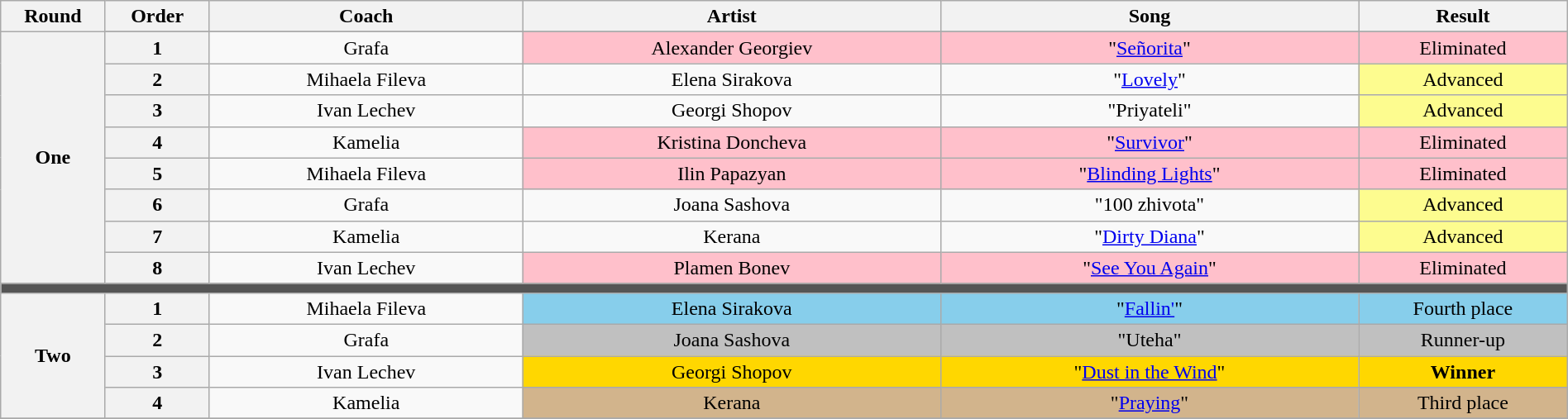<table class="wikitable plainrowheaders" style="text-align:center; width:100%;">
<tr>
<th style="width:05%;">Round</th>
<th style="width:05%;">Order</th>
<th style="width:15%;">Coach</th>
<th style="width:20%;">Artist</th>
<th style="width:20%;">Song</th>
<th style="width:10%;">Result</th>
</tr>
<tr>
<th rowspan="9">One</th>
</tr>
<tr>
<th>1</th>
<td>Grafa</td>
<td style="background:pink">Alexander Georgiev</td>
<td style="background:pink">"<a href='#'>Señorita</a>"</td>
<td style="background:pink">Eliminated</td>
</tr>
<tr>
<th>2</th>
<td>Mihaela Fileva</td>
<td>Elena Sirakova</td>
<td>"<a href='#'>Lovely</a>"</td>
<td style="background:#fdfc8f">Advanced</td>
</tr>
<tr>
<th>3</th>
<td>Ivan Lechev</td>
<td>Georgi Shopov</td>
<td>"Priyateli"</td>
<td style="background:#fdfc8f">Advanced</td>
</tr>
<tr>
<th>4</th>
<td>Kamelia</td>
<td style="background:pink">Kristina Doncheva</td>
<td style="background:pink">"<a href='#'>Survivor</a>"</td>
<td style="background:pink">Eliminated</td>
</tr>
<tr>
<th>5</th>
<td>Mihaela Fileva</td>
<td style="background:pink">Ilin Papazyan</td>
<td style="background:pink">"<a href='#'>Blinding Lights</a>"</td>
<td style="background:pink">Eliminated</td>
</tr>
<tr>
<th>6</th>
<td>Grafa</td>
<td>Joana Sashova</td>
<td>"100 zhivota"</td>
<td style="background:#fdfc8f">Advanced</td>
</tr>
<tr>
<th>7</th>
<td>Kamelia</td>
<td>Kerana</td>
<td>"<a href='#'>Dirty Diana</a>"</td>
<td style="background:#fdfc8f">Advanced</td>
</tr>
<tr>
<th>8</th>
<td>Ivan Lechev</td>
<td style="background:pink">Plamen Bonev</td>
<td style="background:pink">"<a href='#'>See You Again</a>"</td>
<td style="background:pink">Eliminated</td>
</tr>
<tr>
<td colspan="6" style="background:#555;"></td>
</tr>
<tr>
<th rowspan="4">Two</th>
<th>1</th>
<td>Mihaela Fileva</td>
<td bgcolor="skyblue">Elena Sirakova</td>
<td bgcolor="skyblue">"<a href='#'>Fallin'</a>"</td>
<td bgcolor="skyblue">Fourth place</td>
</tr>
<tr>
<th>2</th>
<td>Grafa</td>
<td bgcolor="silver">Joana Sashova</td>
<td bgcolor="silver">"Uteha"</td>
<td bgcolor="silver">Runner-up</td>
</tr>
<tr>
<th>3</th>
<td>Ivan Lechev</td>
<td bgcolor="gold">Georgi Shopov</td>
<td bgcolor="gold">"<a href='#'>Dust in the Wind</a>"</td>
<td bgcolor="gold"><strong>Winner</strong></td>
</tr>
<tr>
<th>4</th>
<td>Kamelia</td>
<td bgcolor="tan">Kerana</td>
<td bgcolor="tan">"<a href='#'>Praying</a>"</td>
<td bgcolor="tan">Third place</td>
</tr>
<tr>
</tr>
</table>
